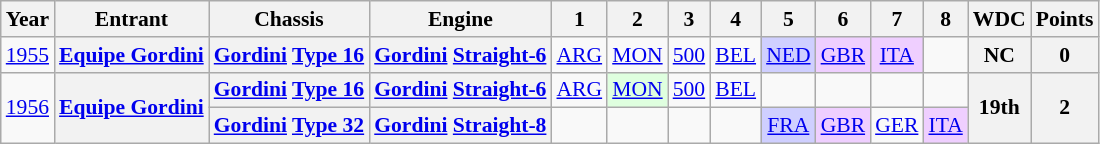<table class="wikitable" style="text-align:center; font-size:90%">
<tr>
<th>Year</th>
<th>Entrant</th>
<th>Chassis</th>
<th>Engine</th>
<th>1</th>
<th>2</th>
<th>3</th>
<th>4</th>
<th>5</th>
<th>6</th>
<th>7</th>
<th>8</th>
<th>WDC</th>
<th>Points</th>
</tr>
<tr>
<td><a href='#'>1955</a></td>
<th><a href='#'>Equipe Gordini</a></th>
<th><a href='#'>Gordini</a> <a href='#'>Type 16</a></th>
<th><a href='#'>Gordini</a> <a href='#'>Straight-6</a></th>
<td><a href='#'>ARG</a></td>
<td><a href='#'>MON</a></td>
<td><a href='#'>500</a></td>
<td><a href='#'>BEL</a></td>
<td style="background:#CFCFFF;"><a href='#'>NED</a><br></td>
<td style="background:#EFCFFF;"><a href='#'>GBR</a><br></td>
<td style="background:#EFCFFF;"><a href='#'>ITA</a><br></td>
<td></td>
<th>NC</th>
<th>0</th>
</tr>
<tr>
<td rowspan=2><a href='#'>1956</a></td>
<th rowspan=2><a href='#'>Equipe Gordini</a></th>
<th><a href='#'>Gordini</a> <a href='#'>Type 16</a></th>
<th><a href='#'>Gordini</a> <a href='#'>Straight-6</a></th>
<td><a href='#'>ARG</a></td>
<td style="background:#DFFFDF;"><a href='#'>MON</a><br></td>
<td><a href='#'>500</a></td>
<td><a href='#'>BEL</a></td>
<td></td>
<td></td>
<td></td>
<td></td>
<th rowspan=2>19th</th>
<th rowspan=2>2</th>
</tr>
<tr>
<th><a href='#'>Gordini</a> <a href='#'>Type 32</a></th>
<th><a href='#'>Gordini</a> <a href='#'>Straight-8</a></th>
<td></td>
<td></td>
<td></td>
<td></td>
<td style="background:#CFCFFF;"><a href='#'>FRA</a><br></td>
<td style="background:#EFCFFF;"><a href='#'>GBR</a><br></td>
<td><a href='#'>GER</a></td>
<td style="background:#EFCFFF;"><a href='#'>ITA</a><br></td>
</tr>
</table>
